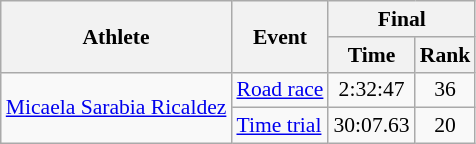<table class="wikitable" border="1" style="font-size:90%">
<tr>
<th rowspan=2>Athlete</th>
<th rowspan=2>Event</th>
<th colspan=2>Final</th>
</tr>
<tr>
<th>Time</th>
<th>Rank</th>
</tr>
<tr align=center>
<td rowspan=2 align=left><a href='#'>Micaela Sarabia Ricaldez</a></td>
<td align=left><a href='#'>Road race</a></td>
<td>2:32:47</td>
<td>36</td>
</tr>
<tr align=center>
<td align=left><a href='#'>Time trial</a></td>
<td>30:07.63</td>
<td>20</td>
</tr>
</table>
